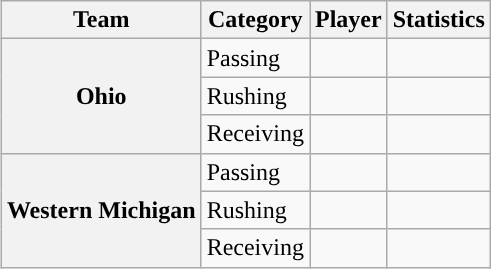<table class="wikitable" style="float:right">
<tr>
<th>Team</th>
<th>Category</th>
<th>Player</th>
<th>Statistics</th>
</tr>
<tr>
<th rowspan=3>Ohio</th>
<td>Passing</td>
<td></td>
<td></td>
</tr>
<tr>
<td>Rushing</td>
<td></td>
<td></td>
</tr>
<tr>
<td>Receiving</td>
<td></td>
<td></td>
</tr>
<tr>
<th rowspan=3>Western Michigan</th>
<td>Passing</td>
<td></td>
<td></td>
</tr>
<tr>
<td>Rushing</td>
<td></td>
<td></td>
</tr>
<tr>
<td>Receiving</td>
<td></td>
<td></td>
</tr>
</table>
